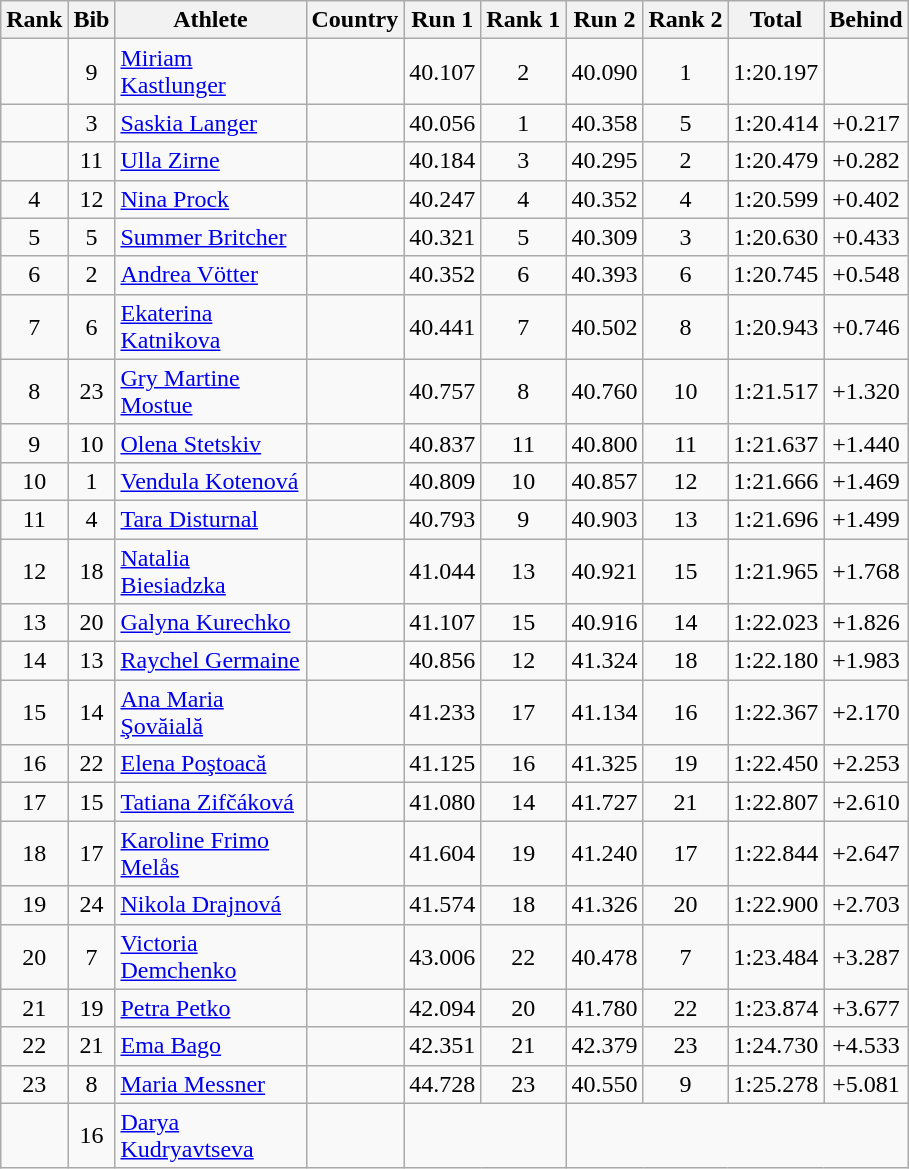<table class="wikitable sortable" style="text-align:center">
<tr>
<th>Rank</th>
<th>Bib</th>
<th width=120>Athlete</th>
<th>Country</th>
<th>Run 1</th>
<th>Rank 1</th>
<th>Run 2</th>
<th>Rank 2</th>
<th>Total</th>
<th>Behind</th>
</tr>
<tr>
<td></td>
<td>9</td>
<td align=left><a href='#'>Miriam Kastlunger</a></td>
<td align=left></td>
<td>40.107</td>
<td>2</td>
<td>40.090</td>
<td>1</td>
<td>1:20.197</td>
<td></td>
</tr>
<tr>
<td></td>
<td>3</td>
<td align=left><a href='#'>Saskia Langer</a></td>
<td align=left></td>
<td>40.056</td>
<td>1</td>
<td>40.358</td>
<td>5</td>
<td>1:20.414</td>
<td>+0.217</td>
</tr>
<tr>
<td></td>
<td>11</td>
<td align=left><a href='#'>Ulla Zirne</a></td>
<td align=left></td>
<td>40.184</td>
<td>3</td>
<td>40.295</td>
<td>2</td>
<td>1:20.479</td>
<td>+0.282</td>
</tr>
<tr>
<td>4</td>
<td>12</td>
<td align=left><a href='#'>Nina Prock</a></td>
<td align=left></td>
<td>40.247</td>
<td>4</td>
<td>40.352</td>
<td>4</td>
<td>1:20.599</td>
<td>+0.402</td>
</tr>
<tr>
<td>5</td>
<td>5</td>
<td align=left><a href='#'>Summer Britcher</a></td>
<td align=left></td>
<td>40.321</td>
<td>5</td>
<td>40.309</td>
<td>3</td>
<td>1:20.630</td>
<td>+0.433</td>
</tr>
<tr>
<td>6</td>
<td>2</td>
<td align=left><a href='#'>Andrea Vötter</a></td>
<td align=left></td>
<td>40.352</td>
<td>6</td>
<td>40.393</td>
<td>6</td>
<td>1:20.745</td>
<td>+0.548</td>
</tr>
<tr>
<td>7</td>
<td>6</td>
<td align=left><a href='#'>Ekaterina Katnikova</a></td>
<td align=left></td>
<td>40.441</td>
<td>7</td>
<td>40.502</td>
<td>8</td>
<td>1:20.943</td>
<td>+0.746</td>
</tr>
<tr>
<td>8</td>
<td>23</td>
<td align=left><a href='#'>Gry Martine Mostue</a></td>
<td align=left></td>
<td>40.757</td>
<td>8</td>
<td>40.760</td>
<td>10</td>
<td>1:21.517</td>
<td>+1.320</td>
</tr>
<tr>
<td>9</td>
<td>10</td>
<td align=left><a href='#'>Olena Stetskiv</a></td>
<td align=left></td>
<td>40.837</td>
<td>11</td>
<td>40.800</td>
<td>11</td>
<td>1:21.637</td>
<td>+1.440</td>
</tr>
<tr>
<td>10</td>
<td>1</td>
<td align=left><a href='#'>Vendula Kotenová</a></td>
<td align=left></td>
<td>40.809</td>
<td>10</td>
<td>40.857</td>
<td>12</td>
<td>1:21.666</td>
<td>+1.469</td>
</tr>
<tr>
<td>11</td>
<td>4</td>
<td align=left><a href='#'>Tara Disturnal</a></td>
<td align=left></td>
<td>40.793</td>
<td>9</td>
<td>40.903</td>
<td>13</td>
<td>1:21.696</td>
<td>+1.499</td>
</tr>
<tr>
<td>12</td>
<td>18</td>
<td align=left><a href='#'>Natalia Biesiadzka</a></td>
<td align=left></td>
<td>41.044</td>
<td>13</td>
<td>40.921</td>
<td>15</td>
<td>1:21.965</td>
<td>+1.768</td>
</tr>
<tr>
<td>13</td>
<td>20</td>
<td align=left><a href='#'>Galyna Kurechko</a></td>
<td align=left></td>
<td>41.107</td>
<td>15</td>
<td>40.916</td>
<td>14</td>
<td>1:22.023</td>
<td>+1.826</td>
</tr>
<tr>
<td>14</td>
<td>13</td>
<td align=left><a href='#'>Raychel Germaine</a></td>
<td align=left></td>
<td>40.856</td>
<td>12</td>
<td>41.324</td>
<td>18</td>
<td>1:22.180</td>
<td>+1.983</td>
</tr>
<tr>
<td>15</td>
<td>14</td>
<td align=left><a href='#'>Ana Maria Şovăială</a></td>
<td align=left></td>
<td>41.233</td>
<td>17</td>
<td>41.134</td>
<td>16</td>
<td>1:22.367</td>
<td>+2.170</td>
</tr>
<tr>
<td>16</td>
<td>22</td>
<td align=left><a href='#'>Elena Poştoacă</a></td>
<td align=left></td>
<td>41.125</td>
<td>16</td>
<td>41.325</td>
<td>19</td>
<td>1:22.450</td>
<td>+2.253</td>
</tr>
<tr>
<td>17</td>
<td>15</td>
<td align=left><a href='#'>Tatiana Zifčáková</a></td>
<td align=left></td>
<td>41.080</td>
<td>14</td>
<td>41.727</td>
<td>21</td>
<td>1:22.807</td>
<td>+2.610</td>
</tr>
<tr>
<td>18</td>
<td>17</td>
<td align=left><a href='#'>Karoline Frimo Melås</a></td>
<td align=left></td>
<td>41.604</td>
<td>19</td>
<td>41.240</td>
<td>17</td>
<td>1:22.844</td>
<td>+2.647</td>
</tr>
<tr>
<td>19</td>
<td>24</td>
<td align=left><a href='#'>Nikola Drajnová</a></td>
<td align=left></td>
<td>41.574</td>
<td>18</td>
<td>41.326</td>
<td>20</td>
<td>1:22.900</td>
<td>+2.703</td>
</tr>
<tr>
<td>20</td>
<td>7</td>
<td align=left><a href='#'>Victoria Demchenko</a></td>
<td align=left></td>
<td>43.006</td>
<td>22</td>
<td>40.478</td>
<td>7</td>
<td>1:23.484</td>
<td>+3.287</td>
</tr>
<tr>
<td>21</td>
<td>19</td>
<td align=left><a href='#'>Petra Petko</a></td>
<td align=left></td>
<td>42.094</td>
<td>20</td>
<td>41.780</td>
<td>22</td>
<td>1:23.874</td>
<td>+3.677</td>
</tr>
<tr>
<td>22</td>
<td>21</td>
<td align=left><a href='#'>Ema Bago</a></td>
<td align=left></td>
<td>42.351</td>
<td>21</td>
<td>42.379</td>
<td>23</td>
<td>1:24.730</td>
<td>+4.533</td>
</tr>
<tr>
<td>23</td>
<td>8</td>
<td align=left><a href='#'>Maria Messner</a></td>
<td align=left></td>
<td>44.728</td>
<td>23</td>
<td>40.550</td>
<td>9</td>
<td>1:25.278</td>
<td>+5.081</td>
</tr>
<tr>
<td></td>
<td>16</td>
<td align=left><a href='#'>Darya Kudryavtseva</a></td>
<td align=left></td>
<td colspan=2></td>
<td colspan=4></td>
</tr>
</table>
